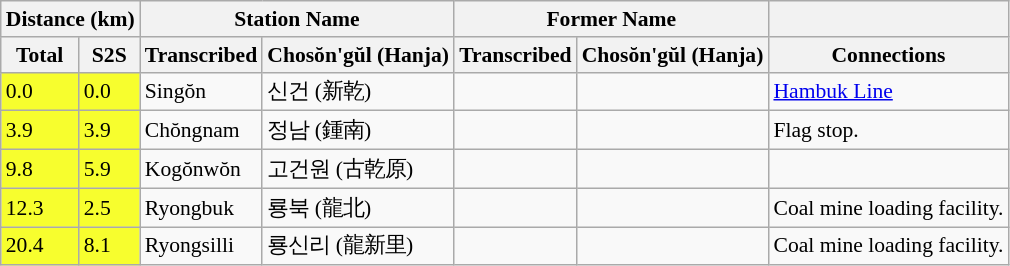<table class="wikitable" style="font-size:90%;">
<tr>
<th colspan="2">Distance (km)</th>
<th colspan="2">Station Name</th>
<th colspan="2">Former Name</th>
<th></th>
</tr>
<tr>
<th>Total</th>
<th>S2S</th>
<th>Transcribed</th>
<th>Chosŏn'gŭl (Hanja)</th>
<th>Transcribed</th>
<th>Chosŏn'gŭl (Hanja)</th>
<th>Connections</th>
</tr>
<tr>
<td bgcolor=#F7FE2E>0.0</td>
<td bgcolor=#F7FE2E>0.0</td>
<td>Singŏn</td>
<td>신건 (新乾)</td>
<td></td>
<td></td>
<td><a href='#'>Hambuk Line</a></td>
</tr>
<tr>
<td bgcolor=#F7FE2E>3.9</td>
<td bgcolor=#F7FE2E>3.9</td>
<td>Chŏngnam</td>
<td>정남 (鍾南)</td>
<td></td>
<td></td>
<td>Flag stop.</td>
</tr>
<tr>
<td bgcolor=#F7FE2E>9.8</td>
<td bgcolor=#F7FE2E>5.9</td>
<td>Kogŏnwŏn</td>
<td>고건원 (古乾原)</td>
<td></td>
<td></td>
<td></td>
</tr>
<tr>
<td bgcolor=#F7FE2E>12.3</td>
<td bgcolor=#F7FE2E>2.5</td>
<td>Ryongbuk</td>
<td>룡북 (龍北)</td>
<td></td>
<td></td>
<td>Coal mine loading facility.</td>
</tr>
<tr>
<td bgcolor=#F7FE2E>20.4</td>
<td bgcolor=#F7FE2E>8.1</td>
<td>Ryongsilli</td>
<td>룡신리 (龍新里)</td>
<td></td>
<td></td>
<td>Coal mine loading facility.</td>
</tr>
</table>
